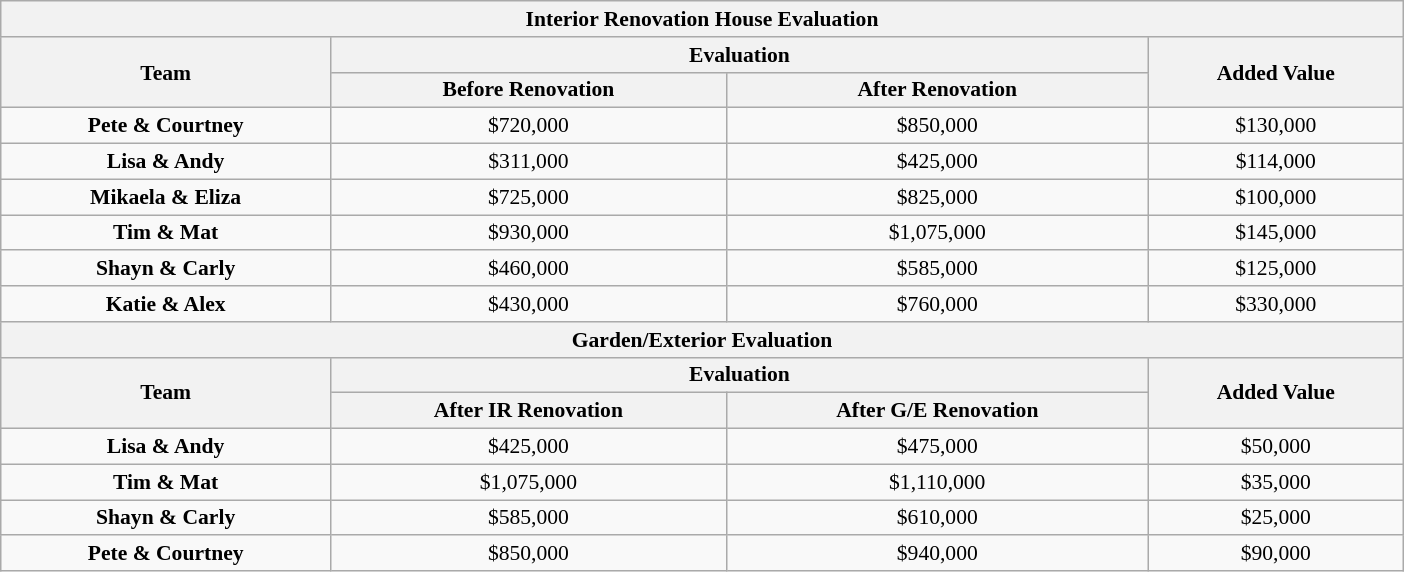<table class="wikitable plainrowheaders" style="text-align:center; font-size:90%; width:65em;">
<tr>
<th colspan="4">Interior Renovation House Evaluation</th>
</tr>
<tr>
<th rowspan="2">Team</th>
<th colspan="2">Evaluation</th>
<th rowspan="2">Added Value</th>
</tr>
<tr>
<th>Before Renovation</th>
<th>After Renovation</th>
</tr>
<tr>
<td><strong>Pete & Courtney</strong></td>
<td>$720,000</td>
<td>$850,000</td>
<td>$130,000</td>
</tr>
<tr>
<td><strong>Lisa & Andy</strong></td>
<td>$311,000</td>
<td>$425,000</td>
<td>$114,000</td>
</tr>
<tr>
<td><strong>Mikaela & Eliza</strong></td>
<td>$725,000</td>
<td>$825,000</td>
<td>$100,000</td>
</tr>
<tr>
<td><strong>Tim & Mat</strong></td>
<td>$930,000</td>
<td>$1,075,000</td>
<td>$145,000</td>
</tr>
<tr>
<td><strong>Shayn & Carly</strong></td>
<td>$460,000</td>
<td>$585,000</td>
<td>$125,000</td>
</tr>
<tr>
<td><strong>Katie & Alex</strong></td>
<td>$430,000</td>
<td>$760,000</td>
<td>$330,000</td>
</tr>
<tr>
<th colspan="4">Garden/Exterior Evaluation</th>
</tr>
<tr>
<th rowspan="2">Team</th>
<th colspan="2">Evaluation</th>
<th rowspan="2">Added Value</th>
</tr>
<tr>
<th>After IR Renovation</th>
<th>After G/E Renovation</th>
</tr>
<tr>
<td><strong>Lisa & Andy</strong></td>
<td>$425,000</td>
<td>$475,000</td>
<td>$50,000</td>
</tr>
<tr>
<td><strong>Tim & Mat</strong></td>
<td>$1,075,000</td>
<td>$1,110,000</td>
<td>$35,000</td>
</tr>
<tr>
<td><strong>Shayn & Carly</strong></td>
<td>$585,000</td>
<td>$610,000</td>
<td>$25,000</td>
</tr>
<tr>
<td><strong>Pete & Courtney</strong></td>
<td>$850,000</td>
<td>$940,000</td>
<td>$90,000</td>
</tr>
</table>
